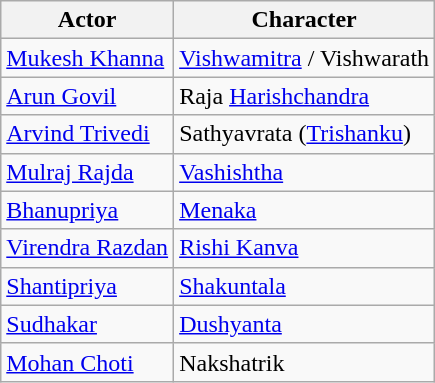<table class="wikitable">
<tr>
<th>Actor</th>
<th>Character</th>
</tr>
<tr>
<td><a href='#'>Mukesh Khanna</a></td>
<td><a href='#'>Vishwamitra</a> / Vishwarath</td>
</tr>
<tr>
<td><a href='#'>Arun Govil</a></td>
<td>Raja <a href='#'>Harishchandra</a></td>
</tr>
<tr>
<td><a href='#'>Arvind Trivedi</a></td>
<td>Sathyavrata (<a href='#'>Trishanku</a>)</td>
</tr>
<tr>
<td><a href='#'>Mulraj Rajda</a></td>
<td><a href='#'>Vashishtha</a></td>
</tr>
<tr>
<td><a href='#'>Bhanupriya</a></td>
<td><a href='#'>Menaka</a></td>
</tr>
<tr>
<td><a href='#'>Virendra Razdan</a></td>
<td><a href='#'>Rishi Kanva</a></td>
</tr>
<tr>
<td><a href='#'>Shantipriya</a></td>
<td><a href='#'>Shakuntala</a></td>
</tr>
<tr>
<td><a href='#'>Sudhakar</a></td>
<td><a href='#'>Dushyanta</a></td>
</tr>
<tr>
<td><a href='#'>Mohan Choti</a></td>
<td>Nakshatrik</td>
</tr>
</table>
